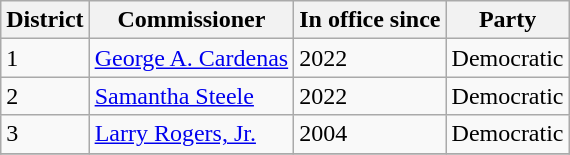<table class="wikitable">
<tr>
<th>District</th>
<th>Commissioner</th>
<th>In office since</th>
<th>Party</th>
</tr>
<tr>
<td>1</td>
<td><a href='#'>George A. Cardenas</a></td>
<td>2022</td>
<td>Democratic</td>
</tr>
<tr>
<td>2</td>
<td><a href='#'>Samantha Steele</a></td>
<td>2022</td>
<td>Democratic</td>
</tr>
<tr>
<td>3</td>
<td><a href='#'>Larry Rogers, Jr.</a></td>
<td>2004</td>
<td>Democratic</td>
</tr>
<tr>
</tr>
</table>
